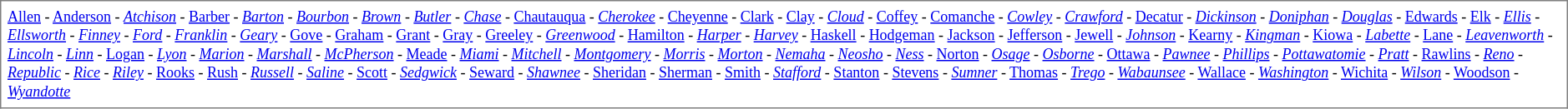<table border="1" cellspacing="0" cellpadding="5" rules="all" style="margin:1em 1em 1em 0; border-collapse:collapse; font-size:75%">
<tr>
<td><a href='#'>Allen</a> - <a href='#'>Anderson</a> - <em><a href='#'>Atchison</a></em> - <a href='#'>Barber</a> - <em><a href='#'>Barton</a></em> - <em><a href='#'>Bourbon</a></em> - <em><a href='#'>Brown</a></em> - <em><a href='#'>Butler</a></em> - <em><a href='#'>Chase</a></em> - <a href='#'>Chautauqua</a> - <em><a href='#'>Cherokee</a></em> - <a href='#'>Cheyenne</a> - <a href='#'>Clark</a> - <a href='#'>Clay</a> - <em><a href='#'>Cloud</a></em> - <a href='#'>Coffey</a> - <a href='#'>Comanche</a> - <em><a href='#'>Cowley</a></em> - <em><a href='#'>Crawford</a></em> - <a href='#'>Decatur</a> - <em><a href='#'>Dickinson</a></em> - <em><a href='#'>Doniphan</a></em> - <em><a href='#'>Douglas</a></em> - <a href='#'>Edwards</a> - <a href='#'>Elk</a> - <em><a href='#'>Ellis</a></em> - <em><a href='#'>Ellsworth</a></em> - <em><a href='#'>Finney</a></em> - <em><a href='#'>Ford</a></em> - <em><a href='#'>Franklin</a></em> - <em><a href='#'>Geary</a></em> - <a href='#'>Gove</a> - <a href='#'>Graham</a> - <a href='#'>Grant</a> - <a href='#'>Gray</a> - <a href='#'>Greeley</a> - <em><a href='#'>Greenwood</a></em> - <a href='#'>Hamilton</a> - <em><a href='#'>Harper</a></em> - <em><a href='#'>Harvey</a></em> - <a href='#'>Haskell</a> - <a href='#'>Hodgeman</a> - <a href='#'>Jackson</a> - <a href='#'>Jefferson</a> - <a href='#'>Jewell</a> - <em><a href='#'>Johnson</a></em> - <a href='#'>Kearny</a> - <em><a href='#'>Kingman</a></em> - <a href='#'>Kiowa</a> - <em><a href='#'>Labette</a></em> - <a href='#'>Lane</a> - <em><a href='#'>Leavenworth</a></em> - <em><a href='#'>Lincoln</a></em> - <em><a href='#'>Linn</a></em> - <a href='#'>Logan</a> - <em><a href='#'>Lyon</a></em> - <em><a href='#'>Marion</a></em> - <em><a href='#'>Marshall</a></em> - <em><a href='#'>McPherson</a></em> - <a href='#'>Meade</a> - <em><a href='#'>Miami</a></em> - <em><a href='#'>Mitchell</a></em> - <em><a href='#'>Montgomery</a></em> - <em><a href='#'>Morris</a></em> - <em><a href='#'>Morton</a></em> - <em><a href='#'>Nemaha</a></em> - <em><a href='#'>Neosho</a></em> - <em><a href='#'>Ness</a></em> - <a href='#'>Norton</a> - <em><a href='#'>Osage</a></em> - <em><a href='#'>Osborne</a></em> - <a href='#'>Ottawa</a> - <em><a href='#'>Pawnee</a></em> - <em><a href='#'>Phillips</a></em> - <em><a href='#'>Pottawatomie</a></em> - <em><a href='#'>Pratt</a></em> - <a href='#'>Rawlins</a> - <em><a href='#'>Reno</a></em> - <em><a href='#'>Republic</a></em> - <em><a href='#'>Rice</a></em> - <em><a href='#'>Riley</a></em> - <a href='#'>Rooks</a> - <a href='#'>Rush</a> - <em><a href='#'>Russell</a></em> - <em><a href='#'>Saline</a></em> - <a href='#'>Scott</a> - <em><a href='#'>Sedgwick</a></em> - <a href='#'>Seward</a> - <em><a href='#'>Shawnee</a></em> - <a href='#'>Sheridan</a> - <a href='#'>Sherman</a> - <a href='#'>Smith</a> - <em><a href='#'>Stafford</a></em> - <a href='#'>Stanton</a> - <a href='#'>Stevens</a> - <em><a href='#'>Sumner</a></em> - <a href='#'>Thomas</a> - <em><a href='#'>Trego</a></em> - <em><a href='#'>Wabaunsee</a></em> - <a href='#'>Wallace</a> - <em><a href='#'>Washington</a></em> - <a href='#'>Wichita</a> - <em><a href='#'>Wilson</a></em> - <a href='#'>Woodson</a> - <em><a href='#'>Wyandotte</a></em></td>
</tr>
</table>
